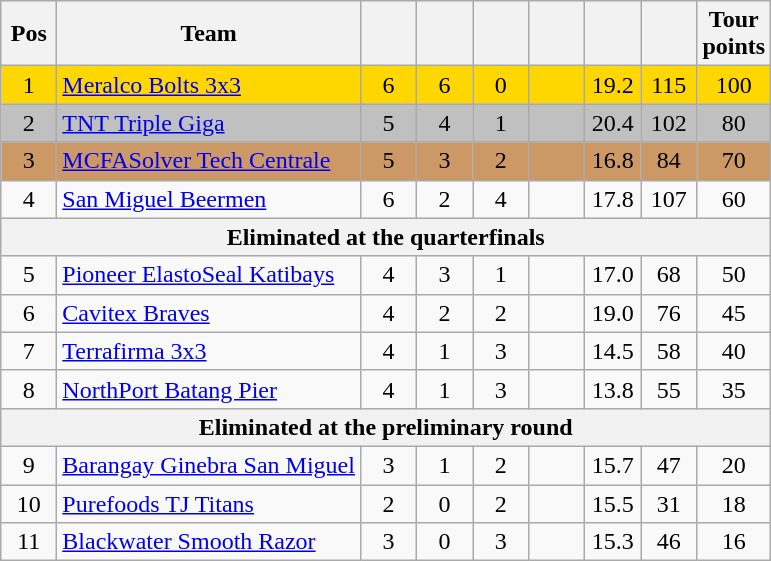<table class="wikitable" style="text-align:center">
<tr>
<th width=30>Pos</th>
<th width=180>Team</th>
<th width=30></th>
<th width=30></th>
<th width=30></th>
<th width=30></th>
<th width=30></th>
<th width=30></th>
<th width=30>Tour points</th>
</tr>
<tr bgcolor=gold>
<td>1</td>
<td align=left><a href='#'>Meralco Bolts 3x3</a></td>
<td>6</td>
<td>6</td>
<td>0</td>
<td></td>
<td>19.2</td>
<td>115</td>
<td>100</td>
</tr>
<tr bgcolor=silver>
<td>2</td>
<td align=left><a href='#'>TNT Triple Giga</a></td>
<td>5</td>
<td>4</td>
<td>1</td>
<td></td>
<td>20.4</td>
<td>102</td>
<td>80</td>
</tr>
<tr bgcolor=cc9966>
<td>3</td>
<td align=left><a href='#'>MCFASolver Tech Centrale</a></td>
<td>5</td>
<td>3</td>
<td>2</td>
<td></td>
<td>16.8</td>
<td>84</td>
<td>70</td>
</tr>
<tr>
<td>4</td>
<td align=left><a href='#'>San Miguel Beermen</a></td>
<td>6</td>
<td>2</td>
<td>4</td>
<td></td>
<td>17.8</td>
<td>107</td>
<td>60</td>
</tr>
<tr>
<th colspan=9>Eliminated at the quarterfinals</th>
</tr>
<tr>
<td>5</td>
<td align=left><a href='#'>Pioneer ElastoSeal Katibays</a></td>
<td>4</td>
<td>3</td>
<td>1</td>
<td></td>
<td>17.0</td>
<td>68</td>
<td>50</td>
</tr>
<tr>
<td>6</td>
<td align=left><a href='#'>Cavitex Braves</a></td>
<td>4</td>
<td>2</td>
<td>2</td>
<td></td>
<td>19.0</td>
<td>76</td>
<td>45</td>
</tr>
<tr>
<td>7</td>
<td align=left><a href='#'>Terrafirma 3x3</a></td>
<td>4</td>
<td>1</td>
<td>3</td>
<td></td>
<td>14.5</td>
<td>58</td>
<td>40</td>
</tr>
<tr>
<td>8</td>
<td align=left><a href='#'>NorthPort Batang Pier</a></td>
<td>4</td>
<td>1</td>
<td>3</td>
<td></td>
<td>13.8</td>
<td>55</td>
<td>35</td>
</tr>
<tr>
<th colspan=9>Eliminated at the preliminary round</th>
</tr>
<tr>
<td>9</td>
<td align=left nowrap><a href='#'>Barangay Ginebra San Miguel</a></td>
<td>3</td>
<td>1</td>
<td>2</td>
<td></td>
<td>15.7</td>
<td>47</td>
<td>20</td>
</tr>
<tr>
<td>10</td>
<td align=left><a href='#'>Purefoods TJ Titans</a></td>
<td>2</td>
<td>0</td>
<td>2</td>
<td></td>
<td>15.5</td>
<td>31</td>
<td>18</td>
</tr>
<tr>
<td>11</td>
<td align=left><a href='#'>Blackwater Smooth Razor</a></td>
<td>3</td>
<td>0</td>
<td>3</td>
<td></td>
<td>15.3</td>
<td>46</td>
<td>16</td>
</tr>
</table>
